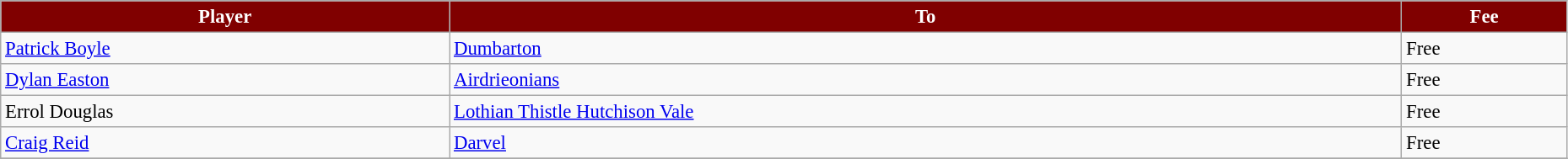<table class="wikitable" style="text-align:left; font-size:95%;width:98%;">
<tr>
<th style="background:maroon; color:white;">Player</th>
<th style="background:maroon; color:white;">To</th>
<th style="background:maroon; color:white;">Fee</th>
</tr>
<tr>
<td> <a href='#'>Patrick Boyle</a></td>
<td> <a href='#'>Dumbarton</a></td>
<td>Free</td>
</tr>
<tr>
<td> <a href='#'>Dylan Easton</a></td>
<td> <a href='#'>Airdrieonians</a></td>
<td>Free</td>
</tr>
<tr>
<td> Errol Douglas</td>
<td> <a href='#'>Lothian Thistle Hutchison Vale</a></td>
<td>Free</td>
</tr>
<tr>
<td> <a href='#'>Craig Reid</a></td>
<td> <a href='#'>Darvel</a></td>
<td>Free</td>
</tr>
<tr>
</tr>
</table>
